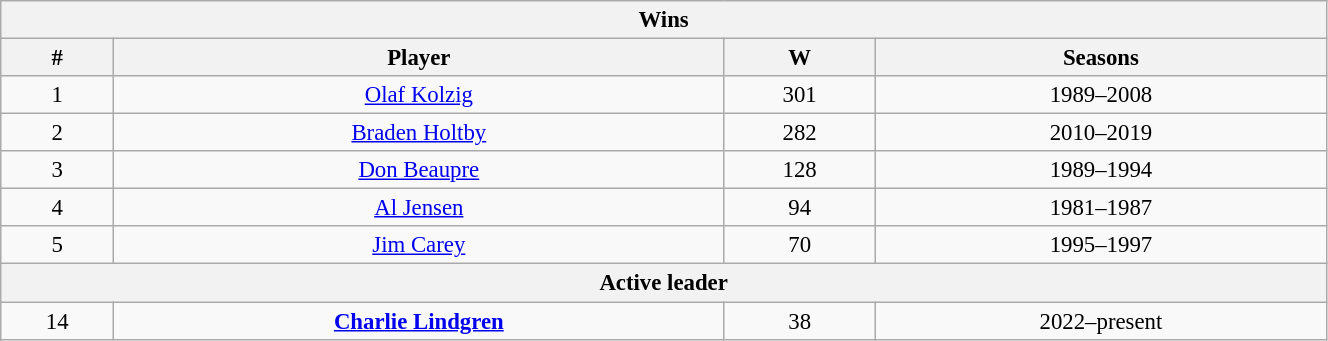<table class="wikitable" style="text-align: center; font-size: 95%" width="70%">
<tr>
<th colspan="4">Wins</th>
</tr>
<tr>
<th>#</th>
<th>Player</th>
<th>W</th>
<th>Seasons</th>
</tr>
<tr>
<td>1</td>
<td><a href='#'>Olaf Kolzig</a></td>
<td>301</td>
<td>1989–2008</td>
</tr>
<tr>
<td>2</td>
<td><a href='#'>Braden Holtby</a></td>
<td>282</td>
<td>2010–2019</td>
</tr>
<tr>
<td>3</td>
<td><a href='#'>Don Beaupre</a></td>
<td>128</td>
<td>1989–1994</td>
</tr>
<tr>
<td>4</td>
<td><a href='#'>Al Jensen</a></td>
<td>94</td>
<td>1981–1987</td>
</tr>
<tr>
<td>5</td>
<td><a href='#'>Jim Carey</a></td>
<td>70</td>
<td>1995–1997</td>
</tr>
<tr>
<th colspan="4">Active leader</th>
</tr>
<tr>
<td>14</td>
<td><strong><a href='#'>Charlie Lindgren</a></strong></td>
<td>38</td>
<td>2022–present</td>
</tr>
</table>
